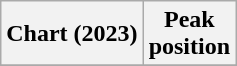<table class="wikitable sortable plainrowheaders" style="text-align:center">
<tr>
<th scope="col">Chart (2023)</th>
<th scope="col">Peak<br>position</th>
</tr>
<tr>
</tr>
</table>
